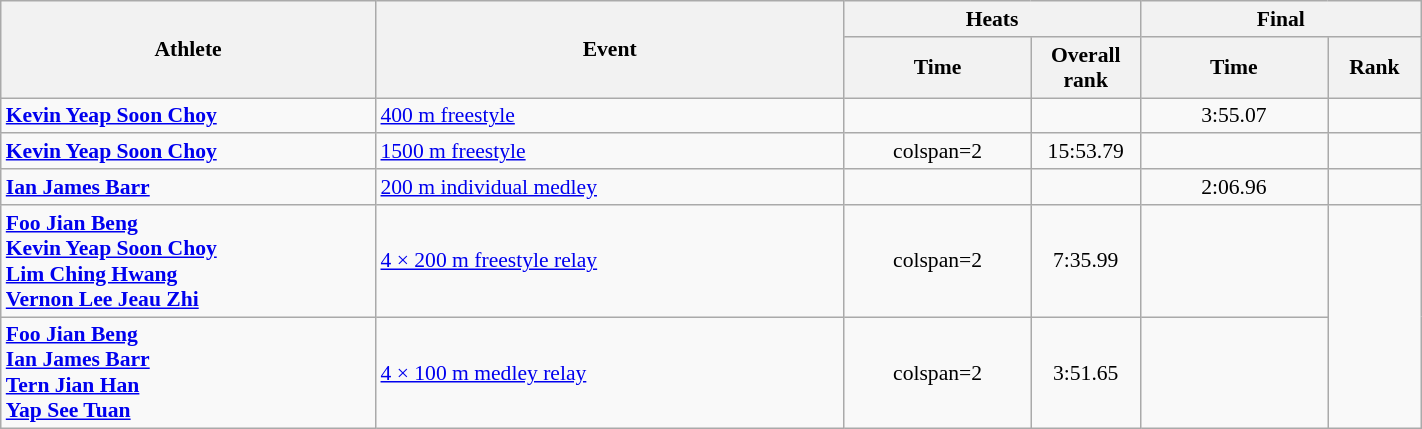<table class="wikitable" width="75%" style="text-align:center; font-size:90%">
<tr>
<th rowspan="2" width="20%">Athlete</th>
<th rowspan="2" width="25%">Event</th>
<th colspan="2" width="15%">Heats</th>
<th colspan="2" width="15%">Final</th>
</tr>
<tr>
<th width="10%">Time</th>
<th>Overall rank</th>
<th width="10%">Time</th>
<th>Rank</th>
</tr>
<tr>
<td align=left><strong><a href='#'>Kevin Yeap Soon Choy</a></strong></td>
<td align=left><a href='#'>400 m freestyle</a></td>
<td></td>
<td></td>
<td>3:55.07</td>
<td></td>
</tr>
<tr>
<td align=left><strong><a href='#'>Kevin Yeap Soon Choy</a></strong></td>
<td align=left><a href='#'>1500 m freestyle</a></td>
<td>colspan=2 </td>
<td>15:53.79</td>
<td></td>
</tr>
<tr>
<td align=left><strong><a href='#'>Ian James Barr</a></strong></td>
<td align=left><a href='#'>200 m individual medley</a></td>
<td></td>
<td></td>
<td>2:06.96</td>
<td></td>
</tr>
<tr>
<td align=left><strong><a href='#'>Foo Jian Beng</a><br><a href='#'>Kevin Yeap Soon Choy</a><br><a href='#'>Lim Ching Hwang</a><br><a href='#'>Vernon Lee Jeau Zhi</a></strong></td>
<td align=left><a href='#'>4 × 200 m freestyle relay</a></td>
<td>colspan=2 </td>
<td>7:35.99</td>
<td></td>
</tr>
<tr>
<td align=left><strong><a href='#'>Foo Jian Beng</a><br><a href='#'>Ian James Barr</a><br><a href='#'>Tern Jian Han</a><br><a href='#'>Yap See Tuan</a></strong></td>
<td align=left><a href='#'>4 × 100 m medley relay</a></td>
<td>colspan=2 </td>
<td>3:51.65</td>
<td></td>
</tr>
</table>
